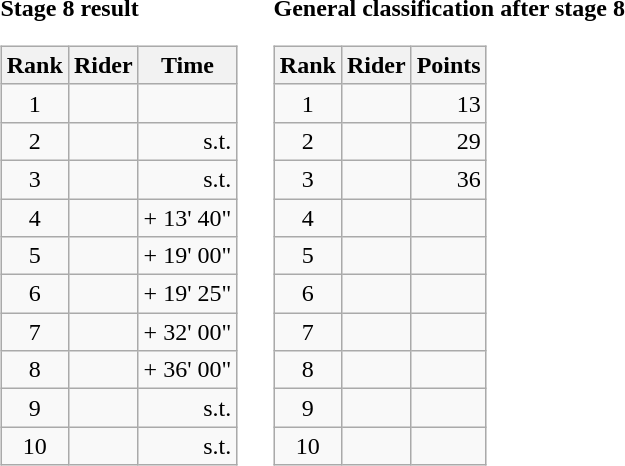<table>
<tr>
<td><strong>Stage 8 result</strong><br><table class="wikitable">
<tr>
<th scope="col">Rank</th>
<th scope="col">Rider</th>
<th scope="col">Time</th>
</tr>
<tr>
<td style="text-align:center;">1</td>
<td></td>
<td style="text-align:right;"></td>
</tr>
<tr>
<td style="text-align:center;">2</td>
<td></td>
<td style="text-align:right;">s.t.</td>
</tr>
<tr>
<td style="text-align:center;">3</td>
<td></td>
<td style="text-align:right;">s.t.</td>
</tr>
<tr>
<td style="text-align:center;">4</td>
<td></td>
<td style="text-align:right;">+ 13' 40"</td>
</tr>
<tr>
<td style="text-align:center;">5</td>
<td></td>
<td style="text-align:right;">+ 19' 00"</td>
</tr>
<tr>
<td style="text-align:center;">6</td>
<td></td>
<td style="text-align:right;">+ 19' 25"</td>
</tr>
<tr>
<td style="text-align:center;">7</td>
<td></td>
<td style="text-align:right;">+ 32' 00"</td>
</tr>
<tr>
<td style="text-align:center;">8</td>
<td></td>
<td style="text-align:right;">+ 36' 00"</td>
</tr>
<tr>
<td style="text-align:center;">9</td>
<td></td>
<td style="text-align:right;">s.t.</td>
</tr>
<tr>
<td style="text-align:center;">10</td>
<td></td>
<td style="text-align:right;">s.t.</td>
</tr>
</table>
</td>
<td></td>
<td><strong>General classification after stage 8</strong><br><table class="wikitable">
<tr>
<th scope="col">Rank</th>
<th scope="col">Rider</th>
<th scope="col">Points</th>
</tr>
<tr>
<td style="text-align:center;">1</td>
<td></td>
<td style="text-align:right;">13</td>
</tr>
<tr>
<td style="text-align:center;">2</td>
<td></td>
<td style="text-align:right;">29</td>
</tr>
<tr>
<td style="text-align:center;">3</td>
<td></td>
<td style="text-align:right;">36</td>
</tr>
<tr>
<td style="text-align:center;">4</td>
<td></td>
<td></td>
</tr>
<tr>
<td style="text-align:center;">5</td>
<td></td>
<td></td>
</tr>
<tr>
<td style="text-align:center;">6</td>
<td></td>
<td></td>
</tr>
<tr>
<td style="text-align:center;">7</td>
<td></td>
<td></td>
</tr>
<tr>
<td style="text-align:center;">8</td>
<td></td>
<td></td>
</tr>
<tr>
<td style="text-align:center;">9</td>
<td></td>
<td></td>
</tr>
<tr>
<td style="text-align:center;">10</td>
<td></td>
<td></td>
</tr>
</table>
</td>
</tr>
</table>
